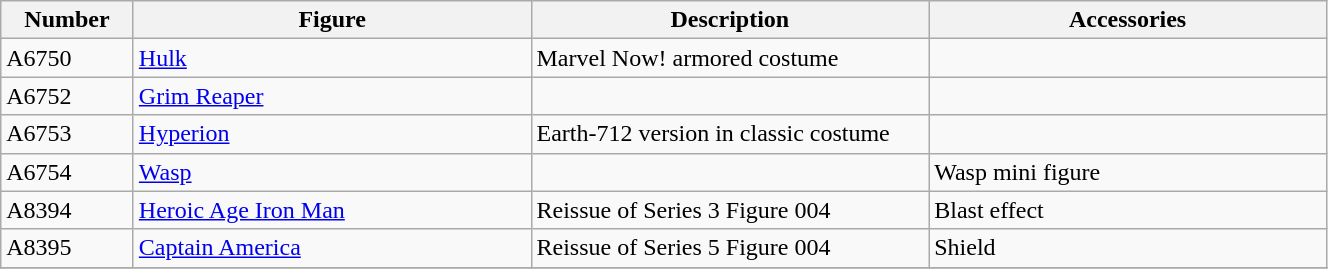<table class="wikitable" width="70%">
<tr>
<th width=10%>Number</th>
<th width=30%>Figure</th>
<th width=30%>Description</th>
<th width=30%>Accessories</th>
</tr>
<tr>
<td>A6750</td>
<td><a href='#'>Hulk</a></td>
<td>Marvel Now! armored costume</td>
<td></td>
</tr>
<tr>
<td>A6752</td>
<td><a href='#'>Grim Reaper</a></td>
<td></td>
<td></td>
</tr>
<tr>
<td>A6753</td>
<td><a href='#'>Hyperion</a></td>
<td>Earth-712 version in classic costume</td>
<td></td>
</tr>
<tr>
<td>A6754</td>
<td><a href='#'>Wasp</a></td>
<td></td>
<td>Wasp mini figure</td>
</tr>
<tr>
<td>A8394</td>
<td><a href='#'>Heroic Age Iron Man</a></td>
<td>Reissue of Series 3 Figure 004</td>
<td>Blast effect</td>
</tr>
<tr>
<td>A8395</td>
<td><a href='#'>Captain America</a></td>
<td>Reissue of Series 5 Figure 004</td>
<td>Shield</td>
</tr>
<tr>
</tr>
</table>
